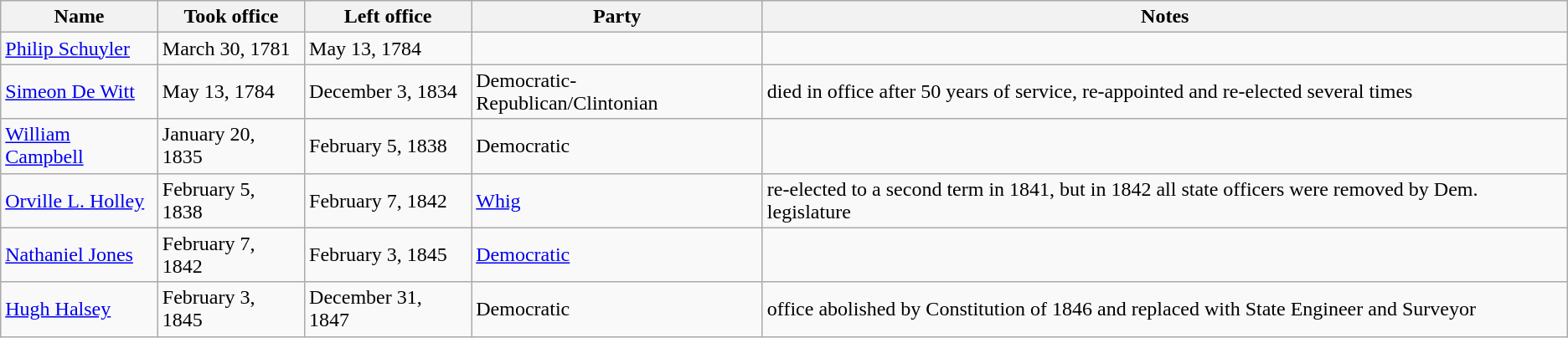<table class="wikitable">
<tr>
<th>Name</th>
<th>Took office</th>
<th>Left office</th>
<th>Party</th>
<th>Notes</th>
</tr>
<tr>
<td><a href='#'>Philip Schuyler</a></td>
<td>March 30, 1781</td>
<td>May 13, 1784</td>
<td></td>
<td></td>
</tr>
<tr>
<td><a href='#'>Simeon De Witt</a></td>
<td>May 13, 1784</td>
<td>December 3, 1834</td>
<td>Democratic-Republican/Clintonian</td>
<td>died in office after 50 years of service, re-appointed and re-elected several times</td>
</tr>
<tr>
<td><a href='#'>William Campbell</a></td>
<td>January 20, 1835</td>
<td>February 5, 1838</td>
<td>Democratic</td>
<td></td>
</tr>
<tr>
<td><a href='#'>Orville L. Holley</a></td>
<td>February 5, 1838</td>
<td>February 7, 1842</td>
<td><a href='#'>Whig</a></td>
<td>re-elected to a second term in 1841, but in 1842 all state officers were removed by Dem. legislature</td>
</tr>
<tr>
<td><a href='#'>Nathaniel Jones</a></td>
<td>February 7, 1842</td>
<td>February 3, 1845</td>
<td><a href='#'>Democratic</a></td>
<td></td>
</tr>
<tr>
<td><a href='#'>Hugh Halsey</a></td>
<td>February 3, 1845</td>
<td>December 31, 1847</td>
<td>Democratic</td>
<td>office abolished by Constitution of 1846 and replaced with State Engineer and Surveyor</td>
</tr>
</table>
